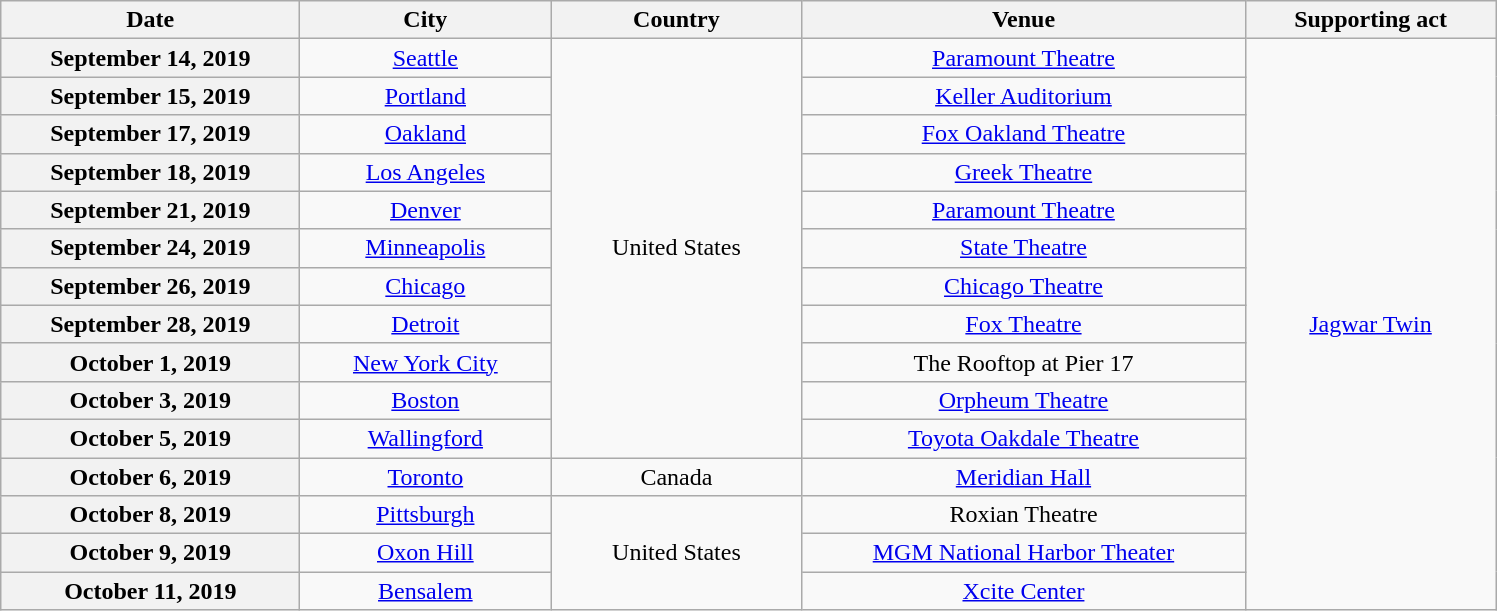<table class="wikitable plainrowheaders" style="text-align:center;">
<tr>
<th scope="col" style="width:12em;">Date</th>
<th scope="col" style="width:10em;">City</th>
<th scope="col" style="width:10em;">Country</th>
<th scope="col" style="width:18em;">Venue</th>
<th scope="col" style="width:10em;">Supporting act</th>
</tr>
<tr>
<th scope="row">September 14, 2019</th>
<td><a href='#'>Seattle</a></td>
<td rowspan="11">United States</td>
<td><a href='#'>Paramount Theatre</a></td>
<td rowspan="15"><a href='#'>Jagwar Twin</a></td>
</tr>
<tr>
<th scope="row">September 15, 2019</th>
<td><a href='#'>Portland</a></td>
<td><a href='#'>Keller Auditorium</a></td>
</tr>
<tr>
<th scope="row">September 17, 2019</th>
<td><a href='#'>Oakland</a></td>
<td><a href='#'>Fox Oakland Theatre</a></td>
</tr>
<tr>
<th scope="row">September 18, 2019</th>
<td><a href='#'>Los Angeles</a></td>
<td><a href='#'>Greek Theatre</a></td>
</tr>
<tr>
<th scope="row">September 21, 2019</th>
<td><a href='#'>Denver</a></td>
<td><a href='#'>Paramount Theatre</a></td>
</tr>
<tr>
<th scope="row">September 24, 2019</th>
<td><a href='#'>Minneapolis</a></td>
<td><a href='#'>State Theatre</a></td>
</tr>
<tr>
<th scope="row">September 26, 2019</th>
<td><a href='#'>Chicago</a></td>
<td><a href='#'>Chicago Theatre</a></td>
</tr>
<tr>
<th scope="row">September 28, 2019</th>
<td><a href='#'>Detroit</a></td>
<td><a href='#'>Fox Theatre</a></td>
</tr>
<tr>
<th scope="row">October 1, 2019</th>
<td><a href='#'>New York City</a></td>
<td>The Rooftop at Pier 17</td>
</tr>
<tr>
<th scope="row">October 3, 2019</th>
<td><a href='#'>Boston</a></td>
<td><a href='#'>Orpheum Theatre</a></td>
</tr>
<tr>
<th scope="row">October 5, 2019</th>
<td><a href='#'>Wallingford</a></td>
<td><a href='#'>Toyota Oakdale Theatre</a></td>
</tr>
<tr>
<th scope="row">October 6, 2019</th>
<td><a href='#'>Toronto</a></td>
<td>Canada</td>
<td><a href='#'>Meridian Hall</a></td>
</tr>
<tr>
<th scope="row">October 8, 2019</th>
<td><a href='#'>Pittsburgh</a></td>
<td rowspan="3">United States</td>
<td>Roxian Theatre</td>
</tr>
<tr>
<th scope="row">October 9, 2019</th>
<td><a href='#'>Oxon Hill</a></td>
<td><a href='#'>MGM National Harbor Theater</a></td>
</tr>
<tr>
<th scope="row">October 11, 2019</th>
<td><a href='#'>Bensalem</a></td>
<td><a href='#'>Xcite Center</a></td>
</tr>
</table>
